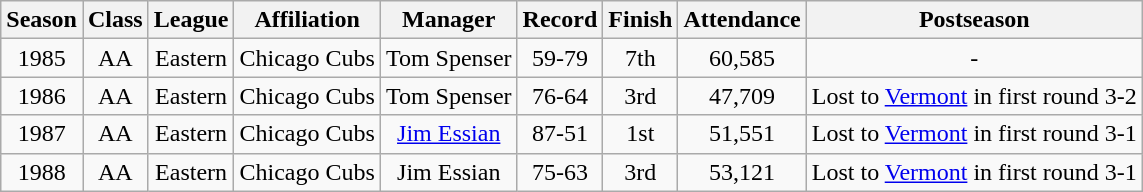<table class="wikitable" style="text-align:center">
<tr>
<th>Season</th>
<th>Class</th>
<th>League</th>
<th>Affiliation</th>
<th>Manager</th>
<th>Record</th>
<th>Finish</th>
<th>Attendance</th>
<th>Postseason</th>
</tr>
<tr>
<td>1985</td>
<td>AA</td>
<td>Eastern</td>
<td>Chicago Cubs</td>
<td>Tom Spenser</td>
<td>59-79</td>
<td>7th</td>
<td>60,585</td>
<td>-</td>
</tr>
<tr>
<td>1986</td>
<td>AA</td>
<td>Eastern</td>
<td>Chicago Cubs</td>
<td>Tom Spenser</td>
<td>76-64</td>
<td>3rd</td>
<td>47,709</td>
<td>Lost to <a href='#'>Vermont</a> in first round 3-2</td>
</tr>
<tr>
<td>1987</td>
<td>AA</td>
<td>Eastern</td>
<td>Chicago Cubs</td>
<td><a href='#'>Jim Essian</a></td>
<td>87-51</td>
<td>1st</td>
<td>51,551</td>
<td>Lost to <a href='#'>Vermont</a> in first round 3-1</td>
</tr>
<tr>
<td>1988</td>
<td>AA</td>
<td>Eastern</td>
<td>Chicago Cubs</td>
<td>Jim Essian</td>
<td>75-63</td>
<td>3rd</td>
<td>53,121</td>
<td>Lost to <a href='#'>Vermont</a> in first round 3-1</td>
</tr>
</table>
